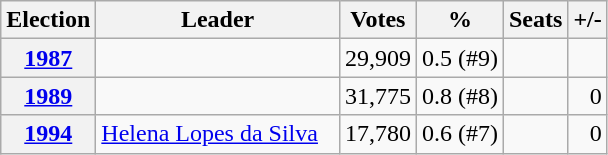<table class="wikitable" style="text-align:right;">
<tr>
<th>Election</th>
<th width="155px">Leader</th>
<th>Votes</th>
<th>%</th>
<th>Seats</th>
<th>+/-</th>
</tr>
<tr>
<th><a href='#'>1987</a></th>
<td></td>
<td>29,909</td>
<td>0.5 (#9)</td>
<td></td>
<td></td>
</tr>
<tr>
<th><a href='#'>1989</a></th>
<td></td>
<td>31,775</td>
<td>0.8 (#8)</td>
<td></td>
<td>0</td>
</tr>
<tr>
<th><a href='#'>1994</a></th>
<td align=left><a href='#'>Helena Lopes da Silva</a></td>
<td>17,780</td>
<td>0.6 (#7)</td>
<td></td>
<td>0</td>
</tr>
</table>
